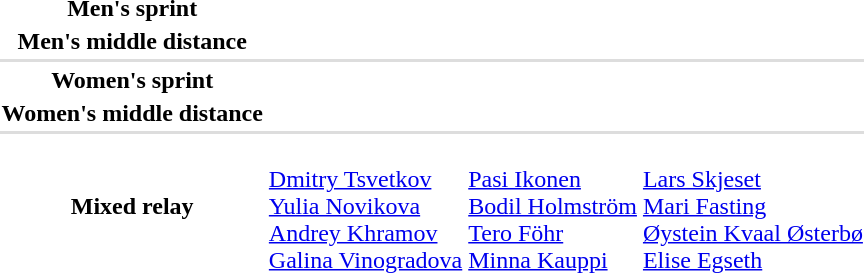<table>
<tr>
<th scope="row">Men's sprint</th>
<td></td>
<td></td>
<td></td>
</tr>
<tr>
<th scope="row">Men's middle distance</th>
<td></td>
<td></td>
<td></td>
</tr>
<tr bgcolor=#DDDDDD>
<td colspan=4></td>
</tr>
<tr>
<th scope="row">Women's sprint</th>
<td></td>
<td></td>
<td></td>
</tr>
<tr>
<th scope="row">Women's middle distance</th>
<td></td>
<td></td>
<td></td>
</tr>
<tr bgcolor=#DDDDDD>
<td colspan=4></td>
</tr>
<tr>
<th scope="row">Mixed relay</th>
<td><br><a href='#'>Dmitry Tsvetkov</a><br><a href='#'>Yulia Novikova</a><br><a href='#'>Andrey Khramov</a><br><a href='#'>Galina Vinogradova</a></td>
<td><br><a href='#'>Pasi Ikonen</a><br><a href='#'>Bodil Holmström</a><br><a href='#'>Tero Föhr</a><br><a href='#'>Minna Kauppi</a></td>
<td><br><a href='#'>Lars Skjeset</a><br><a href='#'>Mari Fasting</a><br><a href='#'>Øystein Kvaal Østerbø</a><br><a href='#'>Elise Egseth</a></td>
</tr>
</table>
